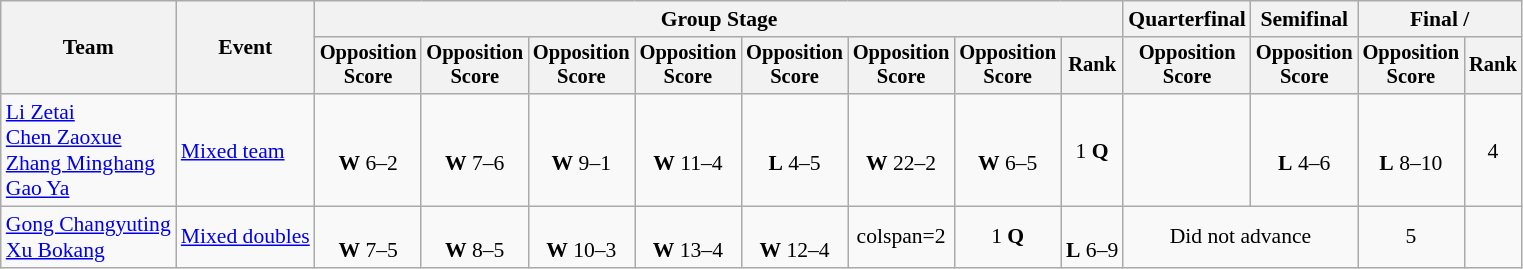<table class="wikitable" style="font-size:90%">
<tr>
<th rowspan=2>Team</th>
<th rowspan=2>Event</th>
<th colspan=8>Group Stage</th>
<th>Quarterfinal</th>
<th>Semifinal</th>
<th colspan=2>Final / </th>
</tr>
<tr style="font-size:95%">
<th>Opposition <br> Score</th>
<th>Opposition <br> Score</th>
<th>Opposition <br> Score</th>
<th>Opposition <br> Score</th>
<th>Opposition <br> Score</th>
<th>Opposition <br> Score</th>
<th>Opposition <br> Score</th>
<th>Rank</th>
<th>Opposition <br> Score</th>
<th>Opposition <br> Score</th>
<th>Opposition <br> Score</th>
<th>Rank</th>
</tr>
<tr align=center>
<td align=left><a href='#'>Li Zetai</a><br><a href='#'>Chen Zaoxue</a><br><a href='#'>Zhang Minghang</a><br><a href='#'>Gao Ya</a></td>
<td align=left><a href='#'>Mixed team</a></td>
<td><br><strong>W</strong> 6–2</td>
<td><br><strong>W</strong> 7–6</td>
<td><br><strong>W</strong> 9–1</td>
<td><br><strong>W</strong> 11–4</td>
<td><br><strong>L</strong> 4–5</td>
<td><br><strong>W</strong> 22–2</td>
<td><br><strong>W</strong> 6–5</td>
<td>1 <strong>Q</strong></td>
<td></td>
<td><br><strong>L</strong> 4–6</td>
<td><br><strong>L</strong> 8–10</td>
<td>4</td>
</tr>
<tr align=center>
<td align=left><a href='#'>Gong Changyuting</a><br><a href='#'>Xu Bokang</a></td>
<td align=left><a href='#'>Mixed doubles</a></td>
<td><br><strong>W</strong> 7–5</td>
<td><br><strong>W</strong> 8–5</td>
<td><br><strong>W</strong> 10–3</td>
<td><br><strong>W</strong> 13–4</td>
<td><br><strong>W</strong> 12–4</td>
<td>colspan=2</td>
<td>1 <strong>Q</strong></td>
<td><br><strong>L</strong> 6–9</td>
<td colspan=2>Did not advance</td>
<td>5</td>
</tr>
</table>
